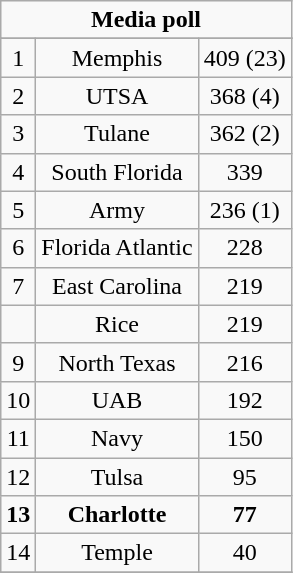<table class="wikitable">
<tr align="center">
<td align="center" Colspan="3"><strong>Media poll</strong></td>
</tr>
<tr align="center">
</tr>
<tr align="center">
<td>1</td>
<td>Memphis</td>
<td>409 (23)</td>
</tr>
<tr align="center">
<td>2</td>
<td>UTSA</td>
<td>368 (4)</td>
</tr>
<tr align="center">
<td>3</td>
<td>Tulane</td>
<td>362 (2)</td>
</tr>
<tr align="center">
<td>4</td>
<td>South Florida</td>
<td>339</td>
</tr>
<tr align="center">
<td>5</td>
<td>Army</td>
<td>236 (1)</td>
</tr>
<tr align="center">
<td>6</td>
<td>Florida Atlantic</td>
<td>228</td>
</tr>
<tr align="center">
<td>7</td>
<td>East Carolina</td>
<td>219</td>
</tr>
<tr align="center">
<td></td>
<td>Rice</td>
<td>219</td>
</tr>
<tr align="center">
<td>9</td>
<td>North Texas</td>
<td>216</td>
</tr>
<tr align="center">
<td>10</td>
<td>UAB</td>
<td>192</td>
</tr>
<tr align="center">
<td>11</td>
<td>Navy</td>
<td>150</td>
</tr>
<tr align="center">
<td>12</td>
<td>Tulsa</td>
<td>95</td>
</tr>
<tr align="center">
<td><strong>13</strong></td>
<td><strong>Charlotte</strong></td>
<td><strong>77</strong></td>
</tr>
<tr align="center">
<td>14</td>
<td>Temple</td>
<td>40</td>
</tr>
<tr align="center">
</tr>
</table>
